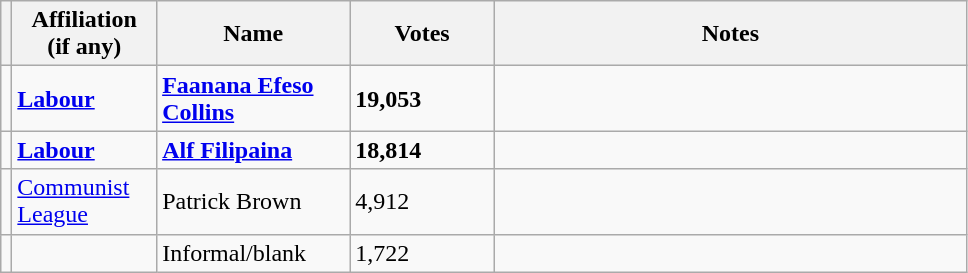<table class="wikitable" style="width:51%;">
<tr>
<th style="width:1%;"></th>
<th style="width:15%;">Affiliation (if any)</th>
<th style="width:20%;">Name</th>
<th style="width:15%;">Votes</th>
<th>Notes</th>
</tr>
<tr>
<td bgcolor=></td>
<td><strong><a href='#'>Labour</a></strong></td>
<td><strong><a href='#'>Faanana Efeso Collins</a></strong></td>
<td><strong>19,053</strong></td>
<td></td>
</tr>
<tr>
<td bgcolor=></td>
<td><strong><a href='#'>Labour</a></strong></td>
<td><strong><a href='#'>Alf Filipaina</a></strong></td>
<td><strong>18,814</strong></td>
<td></td>
</tr>
<tr>
<td bgcolor=></td>
<td><a href='#'>Communist League</a></td>
<td>Patrick Brown</td>
<td>4,912</td>
<td></td>
</tr>
<tr>
<td></td>
<td></td>
<td>Informal/blank</td>
<td>1,722</td>
<td></td>
</tr>
</table>
